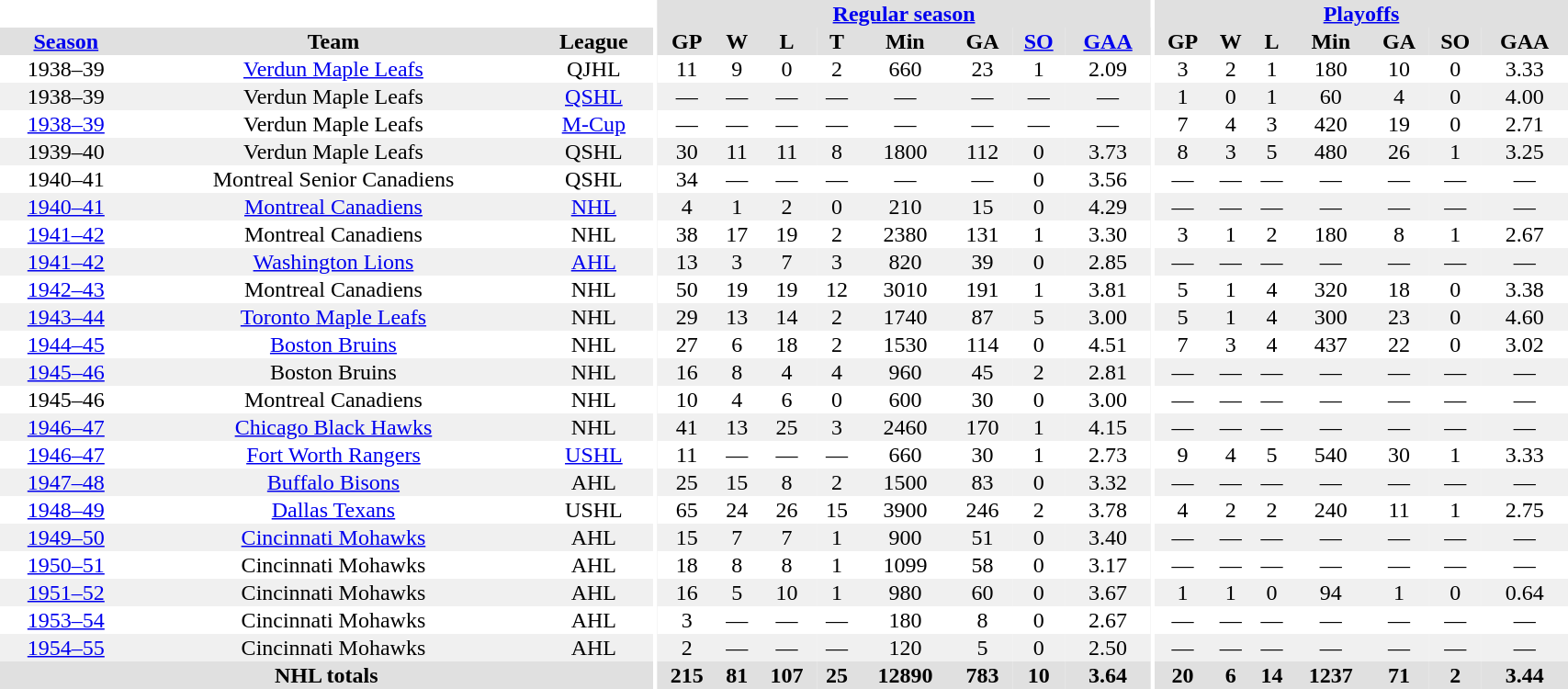<table border="0" cellpadding="1" cellspacing="0" style="width:90%; text-align:center;">
<tr bgcolor="#e0e0e0">
<th colspan="3" bgcolor="#ffffff"></th>
<th rowspan="99" bgcolor="#ffffff"></th>
<th colspan="8" bgcolor="#e0e0e0"><a href='#'>Regular season</a></th>
<th rowspan="99" bgcolor="#ffffff"></th>
<th colspan="7" bgcolor="#e0e0e0"><a href='#'>Playoffs</a></th>
</tr>
<tr bgcolor="#e0e0e0">
<th><a href='#'>Season</a></th>
<th>Team</th>
<th>League</th>
<th>GP</th>
<th>W</th>
<th>L</th>
<th>T</th>
<th>Min</th>
<th>GA</th>
<th><a href='#'>SO</a></th>
<th><a href='#'>GAA</a></th>
<th>GP</th>
<th>W</th>
<th>L</th>
<th>Min</th>
<th>GA</th>
<th>SO</th>
<th>GAA</th>
</tr>
<tr>
<td>1938–39</td>
<td><a href='#'>Verdun Maple Leafs</a></td>
<td>QJHL</td>
<td>11</td>
<td>9</td>
<td>0</td>
<td>2</td>
<td>660</td>
<td>23</td>
<td>1</td>
<td>2.09</td>
<td>3</td>
<td>2</td>
<td>1</td>
<td>180</td>
<td>10</td>
<td>0</td>
<td>3.33</td>
</tr>
<tr bgcolor="#f0f0f0">
<td>1938–39</td>
<td>Verdun Maple Leafs</td>
<td><a href='#'>QSHL</a></td>
<td>—</td>
<td>—</td>
<td>—</td>
<td>—</td>
<td>—</td>
<td>—</td>
<td>—</td>
<td>—</td>
<td>1</td>
<td>0</td>
<td>1</td>
<td>60</td>
<td>4</td>
<td>0</td>
<td>4.00</td>
</tr>
<tr>
<td><a href='#'>1938–39</a></td>
<td>Verdun Maple Leafs</td>
<td><a href='#'>M-Cup</a></td>
<td>—</td>
<td>—</td>
<td>—</td>
<td>—</td>
<td>—</td>
<td>—</td>
<td>—</td>
<td>—</td>
<td>7</td>
<td>4</td>
<td>3</td>
<td>420</td>
<td>19</td>
<td>0</td>
<td>2.71</td>
</tr>
<tr bgcolor="#f0f0f0">
<td>1939–40</td>
<td>Verdun Maple Leafs</td>
<td>QSHL</td>
<td>30</td>
<td>11</td>
<td>11</td>
<td>8</td>
<td>1800</td>
<td>112</td>
<td>0</td>
<td>3.73</td>
<td>8</td>
<td>3</td>
<td>5</td>
<td>480</td>
<td>26</td>
<td>1</td>
<td>3.25</td>
</tr>
<tr>
<td>1940–41</td>
<td>Montreal Senior Canadiens</td>
<td>QSHL</td>
<td>34</td>
<td>—</td>
<td>—</td>
<td>—</td>
<td>—</td>
<td>—</td>
<td>0</td>
<td>3.56</td>
<td>—</td>
<td>—</td>
<td>—</td>
<td>—</td>
<td>—</td>
<td>—</td>
<td>—</td>
</tr>
<tr bgcolor="#f0f0f0">
<td><a href='#'>1940–41</a></td>
<td><a href='#'>Montreal Canadiens</a></td>
<td><a href='#'>NHL</a></td>
<td>4</td>
<td>1</td>
<td>2</td>
<td>0</td>
<td>210</td>
<td>15</td>
<td>0</td>
<td>4.29</td>
<td>—</td>
<td>—</td>
<td>—</td>
<td>—</td>
<td>—</td>
<td>—</td>
<td>—</td>
</tr>
<tr>
<td><a href='#'>1941–42</a></td>
<td>Montreal Canadiens</td>
<td>NHL</td>
<td>38</td>
<td>17</td>
<td>19</td>
<td>2</td>
<td>2380</td>
<td>131</td>
<td>1</td>
<td>3.30</td>
<td>3</td>
<td>1</td>
<td>2</td>
<td>180</td>
<td>8</td>
<td>1</td>
<td>2.67</td>
</tr>
<tr bgcolor="#f0f0f0">
<td><a href='#'>1941–42</a></td>
<td><a href='#'>Washington Lions</a></td>
<td><a href='#'>AHL</a></td>
<td>13</td>
<td>3</td>
<td>7</td>
<td>3</td>
<td>820</td>
<td>39</td>
<td>0</td>
<td>2.85</td>
<td>—</td>
<td>—</td>
<td>—</td>
<td>—</td>
<td>—</td>
<td>—</td>
<td>—</td>
</tr>
<tr>
<td><a href='#'>1942–43</a></td>
<td>Montreal Canadiens</td>
<td>NHL</td>
<td>50</td>
<td>19</td>
<td>19</td>
<td>12</td>
<td>3010</td>
<td>191</td>
<td>1</td>
<td>3.81</td>
<td>5</td>
<td>1</td>
<td>4</td>
<td>320</td>
<td>18</td>
<td>0</td>
<td>3.38</td>
</tr>
<tr bgcolor="#f0f0f0">
<td><a href='#'>1943–44</a></td>
<td><a href='#'>Toronto Maple Leafs</a></td>
<td>NHL</td>
<td>29</td>
<td>13</td>
<td>14</td>
<td>2</td>
<td>1740</td>
<td>87</td>
<td>5</td>
<td>3.00</td>
<td>5</td>
<td>1</td>
<td>4</td>
<td>300</td>
<td>23</td>
<td>0</td>
<td>4.60</td>
</tr>
<tr>
<td><a href='#'>1944–45</a></td>
<td><a href='#'>Boston Bruins</a></td>
<td>NHL</td>
<td>27</td>
<td>6</td>
<td>18</td>
<td>2</td>
<td>1530</td>
<td>114</td>
<td>0</td>
<td>4.51</td>
<td>7</td>
<td>3</td>
<td>4</td>
<td>437</td>
<td>22</td>
<td>0</td>
<td>3.02</td>
</tr>
<tr bgcolor="#f0f0f0">
<td><a href='#'>1945–46</a></td>
<td>Boston Bruins</td>
<td>NHL</td>
<td>16</td>
<td>8</td>
<td>4</td>
<td>4</td>
<td>960</td>
<td>45</td>
<td>2</td>
<td>2.81</td>
<td>—</td>
<td>—</td>
<td>—</td>
<td>—</td>
<td>—</td>
<td>—</td>
<td>—</td>
</tr>
<tr>
<td>1945–46</td>
<td>Montreal Canadiens</td>
<td>NHL</td>
<td>10</td>
<td>4</td>
<td>6</td>
<td>0</td>
<td>600</td>
<td>30</td>
<td>0</td>
<td>3.00</td>
<td>—</td>
<td>—</td>
<td>—</td>
<td>—</td>
<td>—</td>
<td>—</td>
<td>—</td>
</tr>
<tr bgcolor="#f0f0f0">
<td><a href='#'>1946–47</a></td>
<td><a href='#'>Chicago Black Hawks</a></td>
<td>NHL</td>
<td>41</td>
<td>13</td>
<td>25</td>
<td>3</td>
<td>2460</td>
<td>170</td>
<td>1</td>
<td>4.15</td>
<td>—</td>
<td>—</td>
<td>—</td>
<td>—</td>
<td>—</td>
<td>—</td>
<td>—</td>
</tr>
<tr>
<td><a href='#'>1946–47</a></td>
<td><a href='#'>Fort Worth Rangers</a></td>
<td><a href='#'>USHL</a></td>
<td>11</td>
<td>—</td>
<td>—</td>
<td>—</td>
<td>660</td>
<td>30</td>
<td>1</td>
<td>2.73</td>
<td>9</td>
<td>4</td>
<td>5</td>
<td>540</td>
<td>30</td>
<td>1</td>
<td>3.33</td>
</tr>
<tr bgcolor="#f0f0f0">
<td><a href='#'>1947–48</a></td>
<td><a href='#'>Buffalo Bisons</a></td>
<td>AHL</td>
<td>25</td>
<td>15</td>
<td>8</td>
<td>2</td>
<td>1500</td>
<td>83</td>
<td>0</td>
<td>3.32</td>
<td>—</td>
<td>—</td>
<td>—</td>
<td>—</td>
<td>—</td>
<td>—</td>
<td>—</td>
</tr>
<tr>
<td><a href='#'>1948–49</a></td>
<td><a href='#'>Dallas Texans</a></td>
<td>USHL</td>
<td>65</td>
<td>24</td>
<td>26</td>
<td>15</td>
<td>3900</td>
<td>246</td>
<td>2</td>
<td>3.78</td>
<td>4</td>
<td>2</td>
<td>2</td>
<td>240</td>
<td>11</td>
<td>1</td>
<td>2.75</td>
</tr>
<tr bgcolor="#f0f0f0">
<td><a href='#'>1949–50</a></td>
<td><a href='#'>Cincinnati Mohawks</a></td>
<td>AHL</td>
<td>15</td>
<td>7</td>
<td>7</td>
<td>1</td>
<td>900</td>
<td>51</td>
<td>0</td>
<td>3.40</td>
<td>—</td>
<td>—</td>
<td>—</td>
<td>—</td>
<td>—</td>
<td>—</td>
<td>—</td>
</tr>
<tr>
<td><a href='#'>1950–51</a></td>
<td>Cincinnati Mohawks</td>
<td>AHL</td>
<td>18</td>
<td>8</td>
<td>8</td>
<td>1</td>
<td>1099</td>
<td>58</td>
<td>0</td>
<td>3.17</td>
<td>—</td>
<td>—</td>
<td>—</td>
<td>—</td>
<td>—</td>
<td>—</td>
<td>—</td>
</tr>
<tr bgcolor="#f0f0f0">
<td><a href='#'>1951–52</a></td>
<td>Cincinnati Mohawks</td>
<td>AHL</td>
<td>16</td>
<td>5</td>
<td>10</td>
<td>1</td>
<td>980</td>
<td>60</td>
<td>0</td>
<td>3.67</td>
<td>1</td>
<td>1</td>
<td>0</td>
<td>94</td>
<td>1</td>
<td>0</td>
<td>0.64</td>
</tr>
<tr>
<td><a href='#'>1953–54</a></td>
<td>Cincinnati Mohawks</td>
<td>AHL</td>
<td>3</td>
<td>—</td>
<td>—</td>
<td>—</td>
<td>180</td>
<td>8</td>
<td>0</td>
<td>2.67</td>
<td>—</td>
<td>—</td>
<td>—</td>
<td>—</td>
<td>—</td>
<td>—</td>
<td>—</td>
</tr>
<tr bgcolor="#f0f0f0">
<td><a href='#'>1954–55</a></td>
<td>Cincinnati Mohawks</td>
<td>AHL</td>
<td>2</td>
<td>—</td>
<td>—</td>
<td>—</td>
<td>120</td>
<td>5</td>
<td>0</td>
<td>2.50</td>
<td>—</td>
<td>—</td>
<td>—</td>
<td>—</td>
<td>—</td>
<td>—</td>
<td>—</td>
</tr>
<tr bgcolor="#e0e0e0">
<th colspan="3">NHL totals</th>
<th>215</th>
<th>81</th>
<th>107</th>
<th>25</th>
<th>12890</th>
<th>783</th>
<th>10</th>
<th>3.64</th>
<th>20</th>
<th>6</th>
<th>14</th>
<th>1237</th>
<th>71</th>
<th>2</th>
<th>3.44</th>
</tr>
</table>
